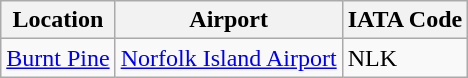<table class="wikitable">
<tr>
<th>Location</th>
<th>Airport</th>
<th>IATA Code</th>
</tr>
<tr>
<td><a href='#'>Burnt Pine</a></td>
<td><a href='#'>Norfolk Island Airport</a></td>
<td>NLK</td>
</tr>
</table>
